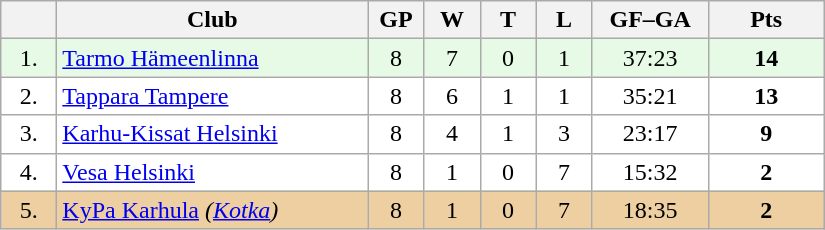<table class="wikitable">
<tr>
<th width="30"></th>
<th width="200">Club</th>
<th width="30">GP</th>
<th width="30">W</th>
<th width="30">T</th>
<th width="30">L</th>
<th width="70">GF–GA</th>
<th width="70">Pts</th>
</tr>
<tr bgcolor="#e6fae6" align="center">
<td>1.</td>
<td align="left"><a href='#'>Tarmo Hämeenlinna</a></td>
<td>8</td>
<td>7</td>
<td>0</td>
<td>1</td>
<td>37:23</td>
<td><strong>14</strong></td>
</tr>
<tr bgcolor="#FFFFFF" align="center">
<td>2.</td>
<td align="left"><a href='#'>Tappara Tampere</a></td>
<td>8</td>
<td>6</td>
<td>1</td>
<td>1</td>
<td>35:21</td>
<td><strong>13</strong></td>
</tr>
<tr bgcolor="#FFFFFF" align="center">
<td>3.</td>
<td align="left"><a href='#'>Karhu-Kissat Helsinki</a></td>
<td>8</td>
<td>4</td>
<td>1</td>
<td>3</td>
<td>23:17</td>
<td><strong>9</strong></td>
</tr>
<tr bgcolor="#FFFFFF" align="center">
<td>4.</td>
<td align="left"><a href='#'>Vesa Helsinki</a></td>
<td>8</td>
<td>1</td>
<td>0</td>
<td>7</td>
<td>15:32</td>
<td><strong>2</strong></td>
</tr>
<tr bgcolor="#EECFA1" align="center">
<td>5.</td>
<td align="left"><a href='#'>KyPa Karhula</a> <em>(<a href='#'>Kotka</a>)</em></td>
<td>8</td>
<td>1</td>
<td>0</td>
<td>7</td>
<td>18:35</td>
<td><strong>2</strong></td>
</tr>
</table>
